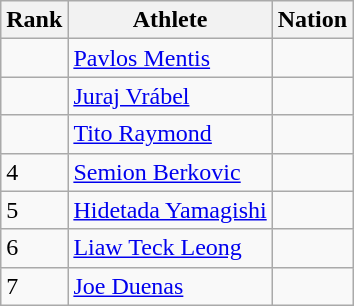<table class="wikitable sortable" style="text-align:left">
<tr>
<th scope=col>Rank</th>
<th scope=col>Athlete</th>
<th scope=col>Nation</th>
</tr>
<tr>
<td></td>
<td align=left><a href='#'>Pavlos Mentis</a></td>
<td></td>
</tr>
<tr>
<td></td>
<td align=left><a href='#'>Juraj Vrábel</a></td>
<td></td>
</tr>
<tr>
<td></td>
<td align=left><a href='#'>Tito Raymond</a></td>
<td></td>
</tr>
<tr>
<td>4</td>
<td align=left><a href='#'>Semion Berkovic</a></td>
<td></td>
</tr>
<tr>
<td>5</td>
<td align=left><a href='#'>Hidetada Yamagishi</a></td>
<td></td>
</tr>
<tr>
<td>6</td>
<td align=left><a href='#'>Liaw Teck Leong</a></td>
<td></td>
</tr>
<tr>
<td>7</td>
<td align=left><a href='#'>Joe Duenas</a></td>
<td></td>
</tr>
</table>
